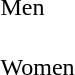<table>
<tr>
<td>Men</td>
<td valign=top nowrap><br><br></td>
<td valign=top nowrap><br><br></td>
<td valign=top nowrap><br><br></td>
</tr>
<tr>
<td>Women</td>
<td valign=top nowrap><br><br></td>
<td valign=top nowrap><br><br></td>
<td valign=top nowrap><br><br></td>
</tr>
</table>
